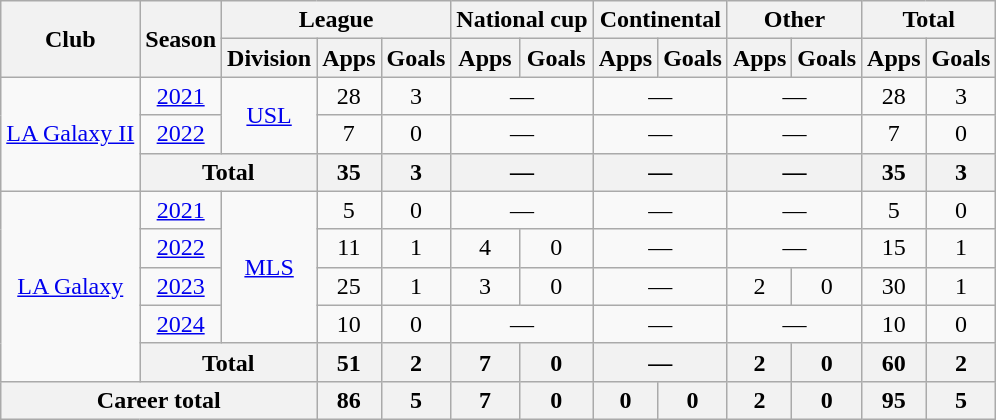<table class="wikitable" style="text-align: center;">
<tr>
<th rowspan="2">Club</th>
<th rowspan="2">Season</th>
<th colspan="3">League</th>
<th colspan="2">National cup</th>
<th colspan="2">Continental</th>
<th colspan="2">Other</th>
<th colspan="2">Total</th>
</tr>
<tr>
<th>Division</th>
<th>Apps</th>
<th>Goals</th>
<th>Apps</th>
<th>Goals</th>
<th>Apps</th>
<th>Goals</th>
<th>Apps</th>
<th>Goals</th>
<th>Apps</th>
<th>Goals</th>
</tr>
<tr>
<td rowspan="3"><a href='#'>LA Galaxy II</a></td>
<td><a href='#'>2021</a></td>
<td rowspan="2"><a href='#'>USL</a></td>
<td>28</td>
<td>3</td>
<td colspan=2>—</td>
<td colspan=2>—</td>
<td colspan=2>—</td>
<td>28</td>
<td>3</td>
</tr>
<tr>
<td><a href='#'>2022</a></td>
<td>7</td>
<td>0</td>
<td colspan=2>—</td>
<td colspan=2>—</td>
<td colspan=2>—</td>
<td>7</td>
<td>0</td>
</tr>
<tr>
<th colspan=2>Total</th>
<th>35</th>
<th>3</th>
<th colspan=2>—</th>
<th colspan=2>—</th>
<th colspan=2>—</th>
<th>35</th>
<th>3</th>
</tr>
<tr>
<td rowspan="5"><a href='#'>LA Galaxy</a></td>
<td><a href='#'>2021</a></td>
<td rowspan="4"><a href='#'>MLS</a></td>
<td>5</td>
<td>0</td>
<td colspan=2>—</td>
<td colspan=2>—</td>
<td colspan=2>—</td>
<td>5</td>
<td>0</td>
</tr>
<tr>
<td><a href='#'>2022</a></td>
<td>11</td>
<td>1</td>
<td>4</td>
<td>0</td>
<td colspan=2>—</td>
<td colspan=2>—</td>
<td>15</td>
<td>1</td>
</tr>
<tr>
<td><a href='#'>2023</a></td>
<td>25</td>
<td>1</td>
<td>3</td>
<td>0</td>
<td colspan=2>—</td>
<td>2</td>
<td>0</td>
<td>30</td>
<td>1</td>
</tr>
<tr>
<td><a href='#'>2024</a></td>
<td>10</td>
<td>0</td>
<td colspan=2>—</td>
<td colspan=2>—</td>
<td colspan=2>—</td>
<td>10</td>
<td>0</td>
</tr>
<tr>
<th colspan=2>Total</th>
<th>51</th>
<th>2</th>
<th>7</th>
<th>0</th>
<th colspan=2>—</th>
<th>2</th>
<th>0</th>
<th>60</th>
<th>2</th>
</tr>
<tr>
<th colspan="3">Career total</th>
<th>86</th>
<th>5</th>
<th>7</th>
<th>0</th>
<th>0</th>
<th>0</th>
<th>2</th>
<th>0</th>
<th>95</th>
<th>5</th>
</tr>
</table>
